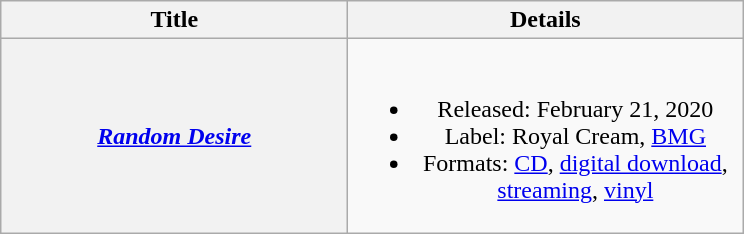<table class="wikitable plainrowheaders" style="text-align:center;">
<tr>
<th scope="col" style="width:14em;">Title</th>
<th scope="col" style="width:16em;">Details</th>
</tr>
<tr>
<th scope="row"><em><a href='#'>Random Desire</a></em></th>
<td><br><ul><li>Released: February 21, 2020</li><li>Label: Royal Cream, <a href='#'>BMG</a></li><li>Formats: <a href='#'>CD</a>, <a href='#'>digital download</a>, <a href='#'>streaming</a>, <a href='#'>vinyl</a></li></ul></td>
</tr>
</table>
